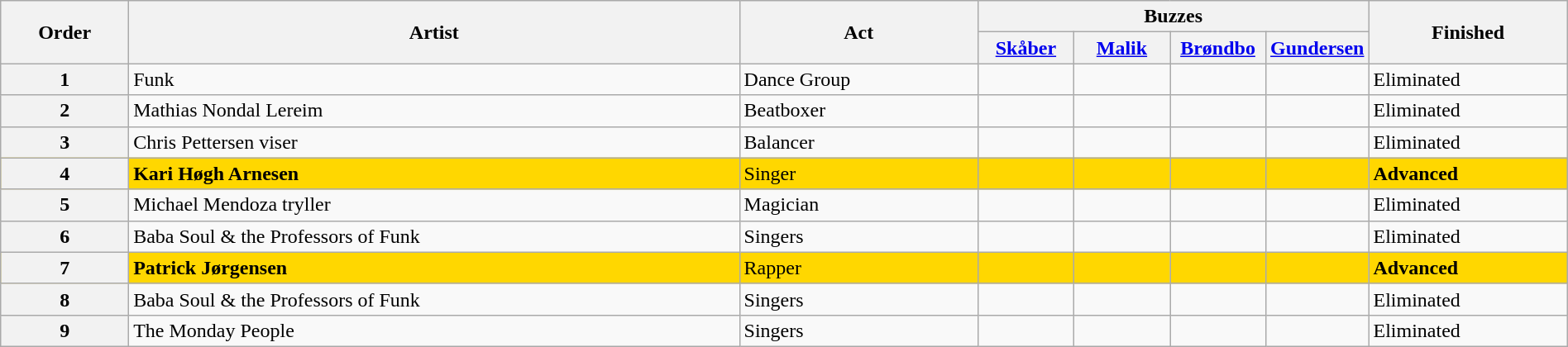<table class="wikitable sortable" width="100%">
<tr>
<th rowspan="2">Order</th>
<th rowspan="2" class="unsortable">Artist</th>
<th rowspan="2" class="unsortable">Act</th>
<th colspan="4">Buzzes</th>
<th rowspan="2">Finished</th>
</tr>
<tr>
<th width="70"><a href='#'>Skåber</a></th>
<th width="70"><a href='#'>Malik</a></th>
<th width="70"><a href='#'>Brøndbo</a></th>
<th width="70"><a href='#'>Gundersen</a></th>
</tr>
<tr>
<th>1</th>
<td>Funk</td>
<td>Dance Group</td>
<td></td>
<td></td>
<td></td>
<td></td>
<td>Eliminated</td>
</tr>
<tr>
<th>2</th>
<td>Mathias Nondal Lereim</td>
<td>Beatboxer</td>
<td></td>
<td></td>
<td></td>
<td></td>
<td>Eliminated</td>
</tr>
<tr>
<th>3</th>
<td>Chris Pettersen viser</td>
<td>Balancer</td>
<td></td>
<td></td>
<td></td>
<td></td>
<td>Eliminated</td>
</tr>
<tr style="background:gold;">
<th>4</th>
<td><strong>Kari Høgh Arnesen</strong></td>
<td>Singer</td>
<td></td>
<td></td>
<td></td>
<td></td>
<td><strong>Advanced</strong></td>
</tr>
<tr>
<th>5</th>
<td>Michael Mendoza tryller</td>
<td>Magician</td>
<td></td>
<td></td>
<td></td>
<td></td>
<td>Eliminated</td>
</tr>
<tr>
<th>6</th>
<td>Baba Soul & the Professors of Funk</td>
<td>Singers</td>
<td></td>
<td></td>
<td></td>
<td></td>
<td>Eliminated</td>
</tr>
<tr style="background:gold;">
<th>7</th>
<td><strong>Patrick Jørgensen</strong></td>
<td>Rapper</td>
<td></td>
<td></td>
<td></td>
<td></td>
<td><strong>Advanced</strong></td>
</tr>
<tr>
<th>8</th>
<td>Baba Soul & the Professors of Funk</td>
<td>Singers</td>
<td></td>
<td></td>
<td></td>
<td></td>
<td>Eliminated</td>
</tr>
<tr>
<th>9</th>
<td>The Monday People</td>
<td>Singers</td>
<td></td>
<td></td>
<td></td>
<td></td>
<td>Eliminated</td>
</tr>
</table>
